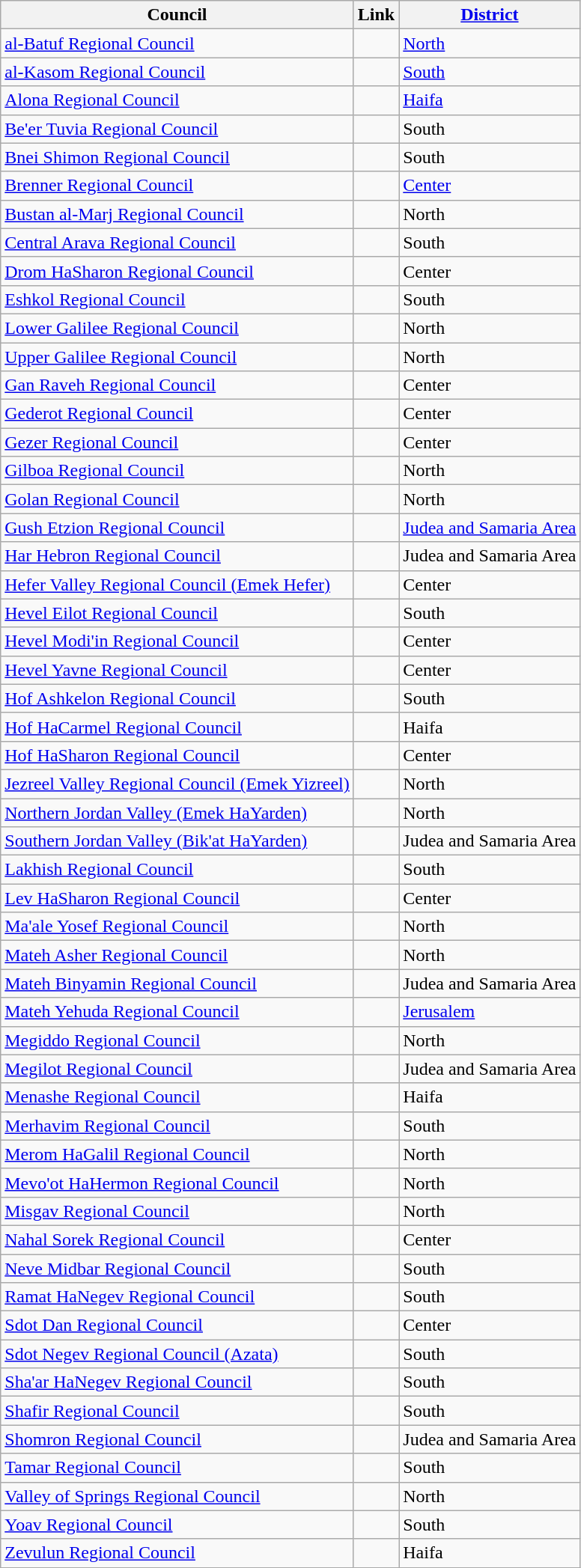<table class="wikitable sortable">
<tr>
<th>Council</th>
<th>Link</th>
<th><a href='#'>District</a></th>
</tr>
<tr>
<td><a href='#'>al-Batuf Regional Council</a></td>
<td></td>
<td><a href='#'>North</a></td>
</tr>
<tr>
<td><a href='#'>al-Kasom Regional Council</a></td>
<td></td>
<td><a href='#'>South</a></td>
</tr>
<tr>
<td><a href='#'>Alona Regional Council</a></td>
<td></td>
<td><a href='#'>Haifa</a></td>
</tr>
<tr>
<td><a href='#'>Be'er Tuvia Regional Council</a></td>
<td></td>
<td>South</td>
</tr>
<tr>
<td><a href='#'>Bnei Shimon Regional Council</a></td>
<td></td>
<td>South</td>
</tr>
<tr>
<td><a href='#'>Brenner Regional Council</a></td>
<td> </td>
<td><a href='#'>Center</a></td>
</tr>
<tr>
<td><a href='#'>Bustan al-Marj Regional Council</a></td>
<td></td>
<td>North</td>
</tr>
<tr>
<td><a href='#'>Central Arava Regional Council</a></td>
<td></td>
<td>South</td>
</tr>
<tr>
<td><a href='#'>Drom HaSharon Regional Council</a></td>
<td></td>
<td>Center</td>
</tr>
<tr>
<td><a href='#'>Eshkol Regional Council</a></td>
<td></td>
<td>South</td>
</tr>
<tr>
<td><a href='#'>Lower Galilee Regional Council</a></td>
<td> </td>
<td>North</td>
</tr>
<tr>
<td><a href='#'>Upper Galilee Regional Council</a></td>
<td></td>
<td>North</td>
</tr>
<tr>
<td><a href='#'>Gan Raveh Regional Council</a></td>
<td> </td>
<td>Center</td>
</tr>
<tr>
<td><a href='#'>Gederot Regional Council</a></td>
<td></td>
<td>Center</td>
</tr>
<tr>
<td><a href='#'>Gezer Regional Council</a></td>
<td></td>
<td>Center</td>
</tr>
<tr>
<td><a href='#'>Gilboa Regional Council</a></td>
<td></td>
<td>North</td>
</tr>
<tr>
<td><a href='#'>Golan Regional Council</a></td>
<td> </td>
<td>North</td>
</tr>
<tr>
<td><a href='#'>Gush Etzion Regional Council</a></td>
<td></td>
<td><a href='#'>Judea and Samaria Area</a></td>
</tr>
<tr>
<td><a href='#'>Har Hebron Regional Council</a></td>
<td> </td>
<td>Judea and Samaria Area</td>
</tr>
<tr>
<td><a href='#'>Hefer Valley Regional Council (Emek Hefer)</a></td>
<td></td>
<td>Center</td>
</tr>
<tr>
<td><a href='#'>Hevel Eilot Regional Council</a></td>
<td></td>
<td>South</td>
</tr>
<tr>
<td><a href='#'>Hevel Modi'in Regional Council</a></td>
<td> </td>
<td>Center</td>
</tr>
<tr>
<td><a href='#'>Hevel Yavne Regional Council</a></td>
<td></td>
<td>Center</td>
</tr>
<tr>
<td><a href='#'>Hof Ashkelon Regional Council</a></td>
<td></td>
<td>South</td>
</tr>
<tr>
<td><a href='#'>Hof HaCarmel Regional Council</a></td>
<td></td>
<td>Haifa</td>
</tr>
<tr>
<td><a href='#'>Hof HaSharon Regional Council</a></td>
<td></td>
<td>Center</td>
</tr>
<tr>
<td><a href='#'>Jezreel Valley Regional Council (Emek Yizreel)</a></td>
<td></td>
<td>North</td>
</tr>
<tr>
<td><a href='#'>Northern Jordan Valley (Emek HaYarden)</a></td>
<td></td>
<td>North</td>
</tr>
<tr>
<td><a href='#'>Southern Jordan Valley (Bik'at HaYarden)</a></td>
<td></td>
<td>Judea and Samaria Area</td>
</tr>
<tr>
<td><a href='#'>Lakhish Regional Council</a></td>
<td></td>
<td>South</td>
</tr>
<tr>
<td><a href='#'>Lev HaSharon Regional Council</a></td>
<td></td>
<td>Center</td>
</tr>
<tr>
<td><a href='#'>Ma'ale Yosef Regional Council</a></td>
<td></td>
<td>North</td>
</tr>
<tr>
<td><a href='#'>Mateh Asher Regional Council</a></td>
<td></td>
<td>North</td>
</tr>
<tr>
<td><a href='#'>Mateh Binyamin Regional Council</a></td>
<td></td>
<td>Judea and Samaria Area</td>
</tr>
<tr>
<td><a href='#'>Mateh Yehuda Regional Council</a></td>
<td></td>
<td><a href='#'>Jerusalem</a></td>
</tr>
<tr>
<td><a href='#'>Megiddo Regional Council</a></td>
<td></td>
<td>North</td>
</tr>
<tr>
<td><a href='#'>Megilot Regional Council</a></td>
<td></td>
<td>Judea and Samaria Area</td>
</tr>
<tr>
<td><a href='#'>Menashe Regional Council</a></td>
<td> </td>
<td>Haifa</td>
</tr>
<tr>
<td><a href='#'>Merhavim Regional Council</a></td>
<td></td>
<td>South</td>
</tr>
<tr>
<td><a href='#'>Merom HaGalil Regional Council</a></td>
<td></td>
<td>North</td>
</tr>
<tr>
<td><a href='#'>Mevo'ot HaHermon Regional Council</a></td>
<td></td>
<td>North</td>
</tr>
<tr>
<td><a href='#'>Misgav Regional Council</a></td>
<td></td>
<td>North</td>
</tr>
<tr>
<td><a href='#'>Nahal Sorek Regional Council</a></td>
<td></td>
<td>Center</td>
</tr>
<tr>
<td><a href='#'>Neve Midbar Regional Council</a></td>
<td></td>
<td>South</td>
</tr>
<tr>
<td><a href='#'>Ramat HaNegev Regional Council</a></td>
<td></td>
<td>South</td>
</tr>
<tr>
<td><a href='#'>Sdot Dan Regional Council</a></td>
<td></td>
<td>Center</td>
</tr>
<tr>
<td><a href='#'>Sdot Negev Regional Council (Azata)</a></td>
<td></td>
<td>South</td>
</tr>
<tr>
<td><a href='#'>Sha'ar HaNegev Regional Council</a></td>
<td></td>
<td>South</td>
</tr>
<tr>
<td><a href='#'>Shafir Regional Council</a></td>
<td></td>
<td>South</td>
</tr>
<tr>
<td><a href='#'>Shomron Regional Council</a></td>
<td></td>
<td>Judea and Samaria Area</td>
</tr>
<tr>
<td><a href='#'>Tamar Regional Council</a></td>
<td></td>
<td>South</td>
</tr>
<tr>
<td><a href='#'>Valley of Springs Regional Council</a></td>
<td></td>
<td>North</td>
</tr>
<tr>
<td><a href='#'>Yoav Regional Council</a></td>
<td></td>
<td>South</td>
</tr>
<tr>
<td><a href='#'>Zevulun Regional Council</a></td>
<td></td>
<td>Haifa</td>
</tr>
</table>
